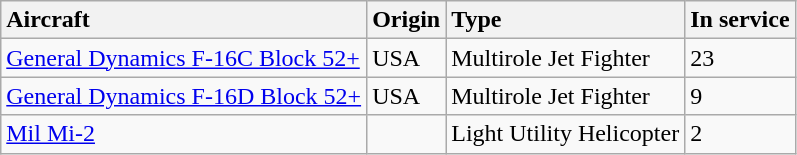<table class="wikitable">
<tr>
<th style="text-align: left;">Aircraft</th>
<th style="text-align: left;">Origin</th>
<th style="text-align: left;">Type</th>
<th style="text-align: left;">In service</th>
</tr>
<tr>
<td><a href='#'>General Dynamics F-16C Block 52+</a></td>
<td> USA</td>
<td>Multirole Jet Fighter</td>
<td>23</td>
</tr>
<tr>
<td><a href='#'>General Dynamics F-16D Block 52+</a></td>
<td> USA</td>
<td>Multirole Jet Fighter</td>
<td>9</td>
</tr>
<tr>
<td><a href='#'>Mil Mi-2</a></td>
<td> <br> </td>
<td>Light Utility Helicopter</td>
<td>2</td>
</tr>
</table>
